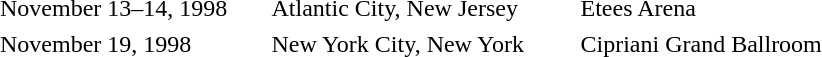<table cellpadding="2" style="border: 0px solid darkgray; font-size:100%">
<tr>
<th width="175"></th>
<th width="200"></th>
<th width="200"></th>
</tr>
<tr border="0">
<td>November 13–14, 1998</td>
<td>Atlantic City, New Jersey</td>
<td>Etees Arena</td>
</tr>
<tr>
<td>November 19, 1998</td>
<td>New York City, New York</td>
<td>Cipriani Grand Ballroom</td>
</tr>
<tr>
</tr>
</table>
